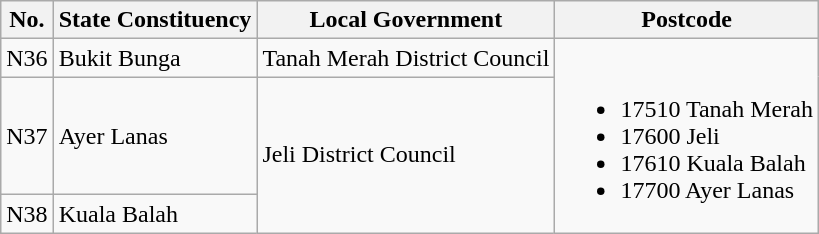<table class="wikitable">
<tr>
<th>No.</th>
<th>State Constituency</th>
<th>Local Government</th>
<th>Postcode</th>
</tr>
<tr>
<td>N36</td>
<td>Bukit Bunga</td>
<td>Tanah Merah District Council</td>
<td rowspan="3"><br><ul><li>17510 Tanah Merah</li><li>17600 Jeli</li><li>17610 Kuala Balah</li><li>17700 Ayer Lanas</li></ul></td>
</tr>
<tr>
<td>N37</td>
<td>Ayer Lanas</td>
<td rowspan="2">Jeli District Council</td>
</tr>
<tr>
<td>N38</td>
<td>Kuala Balah</td>
</tr>
</table>
